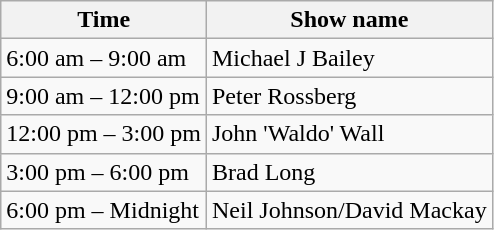<table class="wikitable">
<tr>
<th>Time</th>
<th>Show name</th>
</tr>
<tr>
<td>6:00 am – 9:00 am</td>
<td>Michael J Bailey</td>
</tr>
<tr>
<td>9:00 am – 12:00 pm</td>
<td>Peter Rossberg</td>
</tr>
<tr>
<td>12:00 pm – 3:00 pm</td>
<td>John 'Waldo' Wall</td>
</tr>
<tr>
<td>3:00 pm – 6:00 pm</td>
<td>Brad Long</td>
</tr>
<tr>
<td>6:00 pm – Midnight</td>
<td>Neil Johnson/David Mackay</td>
</tr>
</table>
